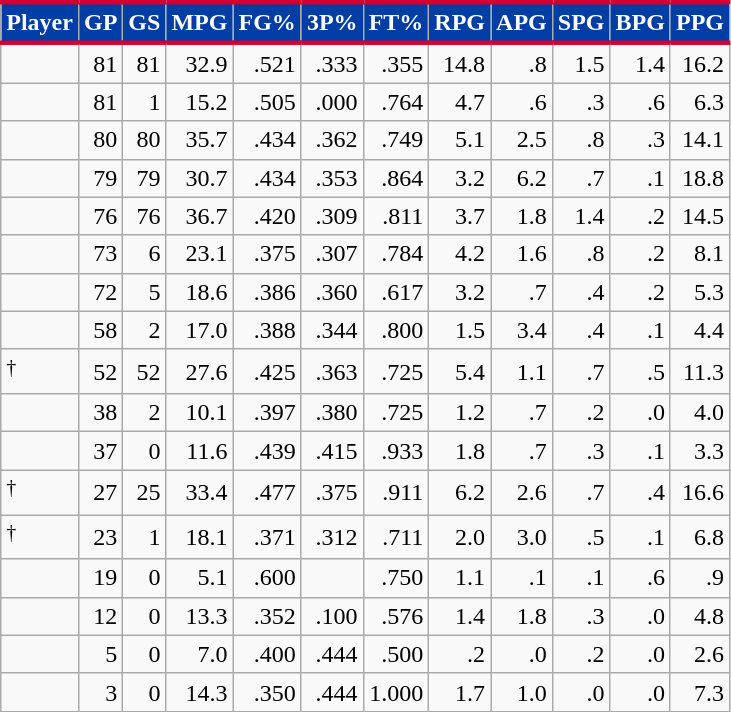<table class="wikitable sortable" style="text-align:right;">
<tr>
<th style="background:#003DA5; color:#FFFFFF; border-top:#D50032 3px solid; border-bottom:#D50032 3px solid;">Player</th>
<th style="background:#003DA5; color:#FFFFFF; border-top:#D50032 3px solid; border-bottom:#D50032 3px solid;">GP</th>
<th style="background:#003DA5; color:#FFFFFF; border-top:#D50032 3px solid; border-bottom:#D50032 3px solid;">GS</th>
<th style="background:#003DA5; color:#FFFFFF; border-top:#D50032 3px solid; border-bottom:#D50032 3px solid;">MPG</th>
<th style="background:#003DA5; color:#FFFFFF; border-top:#D50032 3px solid; border-bottom:#D50032 3px solid;">FG%</th>
<th style="background:#003DA5; color:#FFFFFF; border-top:#D50032 3px solid; border-bottom:#D50032 3px solid;">3P%</th>
<th style="background:#003DA5; color:#FFFFFF; border-top:#D50032 3px solid; border-bottom:#D50032 3px solid;">FT%</th>
<th style="background:#003DA5; color:#FFFFFF; border-top:#D50032 3px solid; border-bottom:#D50032 3px solid;">RPG</th>
<th style="background:#003DA5; color:#FFFFFF; border-top:#D50032 3px solid; border-bottom:#D50032 3px solid;">APG</th>
<th style="background:#003DA5; color:#FFFFFF; border-top:#D50032 3px solid; border-bottom:#D50032 3px solid;">SPG</th>
<th style="background:#003DA5; color:#FFFFFF; border-top:#D50032 3px solid; border-bottom:#D50032 3px solid;">BPG</th>
<th style="background:#003DA5; color:#FFFFFF; border-top:#D50032 3px solid; border-bottom:#D50032 3px solid;">PPG</th>
</tr>
<tr>
<td style="text-align:left;"></td>
<td>81</td>
<td>81</td>
<td>32.9</td>
<td>.521</td>
<td>.333</td>
<td>.355</td>
<td>14.8</td>
<td>.8</td>
<td>1.5</td>
<td>1.4</td>
<td>16.2</td>
</tr>
<tr>
<td style="text-align:left;"></td>
<td>81</td>
<td>1</td>
<td>15.2</td>
<td>.505</td>
<td>.000</td>
<td>.764</td>
<td>4.7</td>
<td>.6</td>
<td>.3</td>
<td>.6</td>
<td>6.3</td>
</tr>
<tr>
<td style="text-align:left;"></td>
<td>80</td>
<td>80</td>
<td>35.7</td>
<td>.434</td>
<td>.362</td>
<td>.749</td>
<td>5.1</td>
<td>2.5</td>
<td>.8</td>
<td>.3</td>
<td>14.1</td>
</tr>
<tr>
<td style="text-align:left;"></td>
<td>79</td>
<td>79</td>
<td>30.7</td>
<td>.434</td>
<td>.353</td>
<td>.864</td>
<td>3.2</td>
<td>6.2</td>
<td>.7</td>
<td>.1</td>
<td>18.8</td>
</tr>
<tr>
<td style="text-align:left;"></td>
<td>76</td>
<td>76</td>
<td>36.7</td>
<td>.420</td>
<td>.309</td>
<td>.811</td>
<td>3.7</td>
<td>1.8</td>
<td>1.4</td>
<td>.2</td>
<td>14.5</td>
</tr>
<tr>
<td style="text-align:left;"></td>
<td>73</td>
<td>6</td>
<td>23.1</td>
<td>.375</td>
<td>.307</td>
<td>.784</td>
<td>4.2</td>
<td>1.6</td>
<td>.8</td>
<td>.2</td>
<td>8.1</td>
</tr>
<tr>
<td style="text-align:left;"></td>
<td>72</td>
<td>5</td>
<td>18.6</td>
<td>.386</td>
<td>.360</td>
<td>.617</td>
<td>3.2</td>
<td>.7</td>
<td>.4</td>
<td>.2</td>
<td>5.3</td>
</tr>
<tr>
<td style="text-align:left;"></td>
<td>58</td>
<td>2</td>
<td>17.0</td>
<td>.388</td>
<td>.344</td>
<td>.800</td>
<td>1.5</td>
<td>3.4</td>
<td>.4</td>
<td>.1</td>
<td>4.4</td>
</tr>
<tr>
<td style="text-align:left;"><sup>†</sup></td>
<td>52</td>
<td>52</td>
<td>27.6</td>
<td>.425</td>
<td>.363</td>
<td>.725</td>
<td>5.4</td>
<td>1.1</td>
<td>.7</td>
<td>.5</td>
<td>11.3</td>
</tr>
<tr>
<td style="text-align:left;"></td>
<td>38</td>
<td>2</td>
<td>10.1</td>
<td>.397</td>
<td>.380</td>
<td>.725</td>
<td>1.2</td>
<td>.7</td>
<td>.2</td>
<td>.0</td>
<td>4.0</td>
</tr>
<tr>
<td style="text-align:left;"></td>
<td>37</td>
<td>0</td>
<td>11.6</td>
<td>.439</td>
<td>.415</td>
<td>.933</td>
<td>1.8</td>
<td>.7</td>
<td>.3</td>
<td>.1</td>
<td>3.3</td>
</tr>
<tr>
<td style="text-align:left;"><sup>†</sup></td>
<td>27</td>
<td>25</td>
<td>33.4</td>
<td>.477</td>
<td>.375</td>
<td>.911</td>
<td>6.2</td>
<td>2.6</td>
<td>.7</td>
<td>.4</td>
<td>16.6</td>
</tr>
<tr>
<td style="text-align:left;"><sup>†</sup></td>
<td>23</td>
<td>1</td>
<td>18.1</td>
<td>.371</td>
<td>.312</td>
<td>.711</td>
<td>2.0</td>
<td>3.0</td>
<td>.5</td>
<td>.1</td>
<td>6.8</td>
</tr>
<tr>
<td style="text-align:left;"></td>
<td>19</td>
<td>0</td>
<td>5.1</td>
<td>.600</td>
<td></td>
<td>.750</td>
<td>1.1</td>
<td>.1</td>
<td>.1</td>
<td>.6</td>
<td>.9</td>
</tr>
<tr>
<td style="text-align:left;"></td>
<td>12</td>
<td>0</td>
<td>13.3</td>
<td>.352</td>
<td>.100</td>
<td>.576</td>
<td>1.4</td>
<td>1.8</td>
<td>.3</td>
<td>.0</td>
<td>4.8</td>
</tr>
<tr>
<td style="text-align:left;"></td>
<td>5</td>
<td>0</td>
<td>7.0</td>
<td>.400</td>
<td>.444</td>
<td>.500</td>
<td>.2</td>
<td>.0</td>
<td>.2</td>
<td>.0</td>
<td>2.6</td>
</tr>
<tr>
<td style="text-align:left;"></td>
<td>3</td>
<td>0</td>
<td>14.3</td>
<td>.350</td>
<td>.444</td>
<td>1.000</td>
<td>1.7</td>
<td>1.0</td>
<td>.0</td>
<td>.0</td>
<td>7.3</td>
</tr>
</table>
